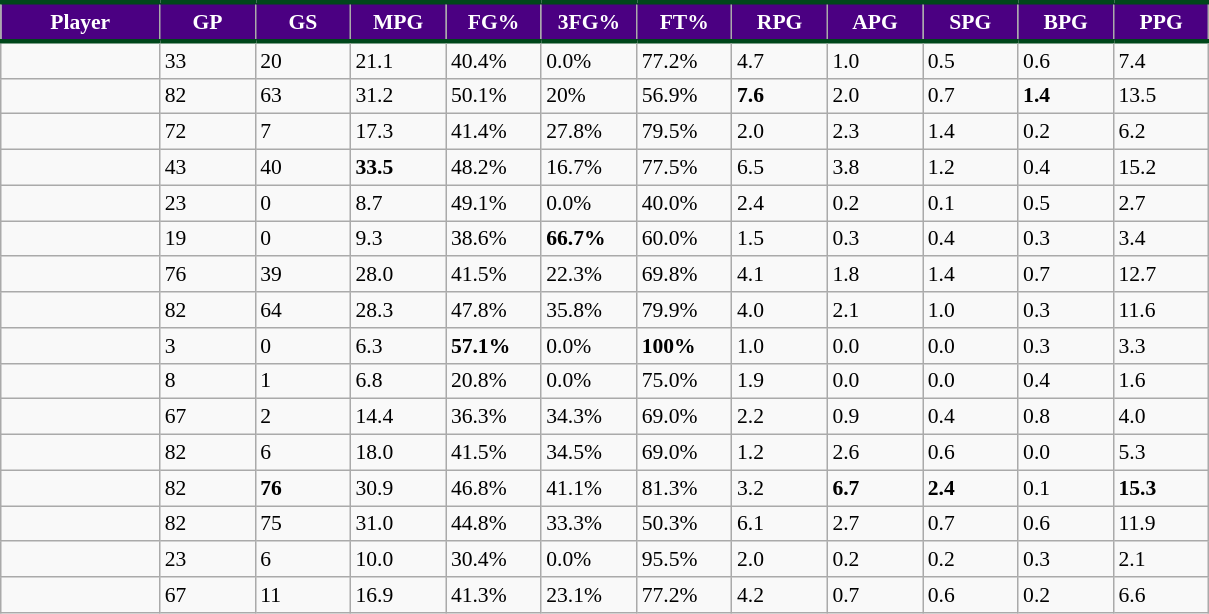<table class="wikitable sortable" style="font-size: 90%">
<tr>
<th style="background:#4B0082; color:#FFFFFF; border-top:#00471B 3px solid; border-bottom:#00471B 3px solid;" width="10%">Player</th>
<th style="background:#4B0082; color:#FFFFFF; border-top:#00471B 3px solid; border-bottom:#00471B 3px solid;" width="6%">GP</th>
<th style="background:#4B0082; color:#FFFFFF; border-top:#00471B 3px solid; border-bottom:#00471B 3px solid;" width="6%">GS</th>
<th style="background:#4B0082; color:#FFFFFF; border-top:#00471B 3px solid; border-bottom:#00471B 3px solid;" width="6%">MPG</th>
<th style="background:#4B0082; color:#FFFFFF; border-top:#00471B 3px solid; border-bottom:#00471B 3px solid;"width="6%">FG%</th>
<th style="background:#4B0082; color:#FFFFFF; border-top:#00471B 3px solid; border-bottom:#00471B 3px solid;" width="6%">3FG%</th>
<th style="background:#4B0082; color:#FFFFFF; border-top:#00471B 3px solid; border-bottom:#00471B 3px solid;" width="6%">FT%</th>
<th style="background:#4B0082; color:#FFFFFF; border-top:#00471B 3px solid; border-bottom:#00471B 3px solid;"width="6%">RPG</th>
<th style="background:#4B0082; color:#FFFFFF; border-top:#00471B 3px solid; border-bottom:#00471B 3px solid;"width="6%">APG</th>
<th style="background:#4B0082; color:#FFFFFF; border-top:#00471B 3px solid; border-bottom:#00471B 3px solid;"width="6%">SPG</th>
<th style="background:#4B0082; color:#FFFFFF; border-top:#00471B 3px solid; border-bottom:#00471B 3px solid;"width="6%">BPG</th>
<th style="background:#4B0082; color:#FFFFFF; border-top:#00471B 3px solid; border-bottom:#00471B 3px solid;"width="6%">PPG</th>
</tr>
<tr>
<td></td>
<td>33</td>
<td>20</td>
<td>21.1</td>
<td>40.4%</td>
<td>0.0%</td>
<td>77.2%</td>
<td>4.7</td>
<td>1.0</td>
<td>0.5</td>
<td>0.6</td>
<td>7.4</td>
</tr>
<tr>
<td></td>
<td>82</td>
<td>63</td>
<td>31.2</td>
<td>50.1%</td>
<td>20%</td>
<td>56.9%</td>
<td><strong>7.6</strong></td>
<td>2.0</td>
<td>0.7</td>
<td><strong>1.4</strong></td>
<td>13.5</td>
</tr>
<tr>
<td></td>
<td>72</td>
<td>7</td>
<td>17.3</td>
<td>41.4%</td>
<td>27.8%</td>
<td>79.5%</td>
<td>2.0</td>
<td>2.3</td>
<td>1.4</td>
<td>0.2</td>
<td>6.2</td>
</tr>
<tr>
<td></td>
<td>43</td>
<td>40</td>
<td><strong>33.5</strong></td>
<td>48.2%</td>
<td>16.7%</td>
<td>77.5%</td>
<td>6.5</td>
<td>3.8</td>
<td>1.2</td>
<td>0.4</td>
<td>15.2</td>
</tr>
<tr>
<td></td>
<td>23</td>
<td>0</td>
<td>8.7</td>
<td>49.1%</td>
<td>0.0%</td>
<td>40.0%</td>
<td>2.4</td>
<td>0.2</td>
<td>0.1</td>
<td>0.5</td>
<td>2.7</td>
</tr>
<tr>
<td></td>
<td>19</td>
<td>0</td>
<td>9.3</td>
<td>38.6%</td>
<td><strong>66.7%</strong></td>
<td>60.0%</td>
<td>1.5</td>
<td>0.3</td>
<td>0.4</td>
<td>0.3</td>
<td>3.4</td>
</tr>
<tr>
<td></td>
<td>76</td>
<td>39</td>
<td>28.0</td>
<td>41.5%</td>
<td>22.3%</td>
<td>69.8%</td>
<td>4.1</td>
<td>1.8</td>
<td>1.4</td>
<td>0.7</td>
<td>12.7</td>
</tr>
<tr>
<td></td>
<td>82</td>
<td>64</td>
<td>28.3</td>
<td>47.8%</td>
<td>35.8%</td>
<td>79.9%</td>
<td>4.0</td>
<td>2.1</td>
<td>1.0</td>
<td>0.3</td>
<td>11.6</td>
</tr>
<tr>
<td></td>
<td>3</td>
<td>0</td>
<td>6.3</td>
<td><strong>57.1%</strong></td>
<td>0.0%</td>
<td><strong>100%</strong></td>
<td>1.0</td>
<td>0.0</td>
<td>0.0</td>
<td>0.3</td>
<td>3.3</td>
</tr>
<tr>
<td></td>
<td>8</td>
<td>1</td>
<td>6.8</td>
<td>20.8%</td>
<td>0.0%</td>
<td>75.0%</td>
<td>1.9</td>
<td>0.0</td>
<td>0.0</td>
<td>0.4</td>
<td>1.6</td>
</tr>
<tr>
<td></td>
<td>67</td>
<td>2</td>
<td>14.4</td>
<td>36.3%</td>
<td>34.3%</td>
<td>69.0%</td>
<td>2.2</td>
<td>0.9</td>
<td>0.4</td>
<td>0.8</td>
<td>4.0</td>
</tr>
<tr>
<td></td>
<td>82</td>
<td>6</td>
<td>18.0</td>
<td>41.5%</td>
<td>34.5%</td>
<td>69.0%</td>
<td>1.2</td>
<td>2.6</td>
<td>0.6</td>
<td>0.0</td>
<td>5.3</td>
</tr>
<tr>
<td></td>
<td>82</td>
<td><strong>76</strong></td>
<td>30.9</td>
<td>46.8%</td>
<td>41.1%</td>
<td>81.3%</td>
<td>3.2</td>
<td><strong>6.7</strong></td>
<td><strong>2.4</strong></td>
<td>0.1</td>
<td><strong>15.3</strong></td>
</tr>
<tr>
<td></td>
<td>82</td>
<td>75</td>
<td>31.0</td>
<td>44.8%</td>
<td>33.3%</td>
<td>50.3%</td>
<td>6.1</td>
<td>2.7</td>
<td>0.7</td>
<td>0.6</td>
<td>11.9</td>
</tr>
<tr>
<td></td>
<td>23</td>
<td>6</td>
<td>10.0</td>
<td>30.4%</td>
<td>0.0%</td>
<td>95.5%</td>
<td>2.0</td>
<td>0.2</td>
<td>0.2</td>
<td>0.3</td>
<td>2.1</td>
</tr>
<tr>
<td></td>
<td>67</td>
<td>11</td>
<td>16.9</td>
<td>41.3%</td>
<td>23.1%</td>
<td>77.2%</td>
<td>4.2</td>
<td>0.7</td>
<td>0.6</td>
<td>0.2</td>
<td>6.6</td>
</tr>
</table>
